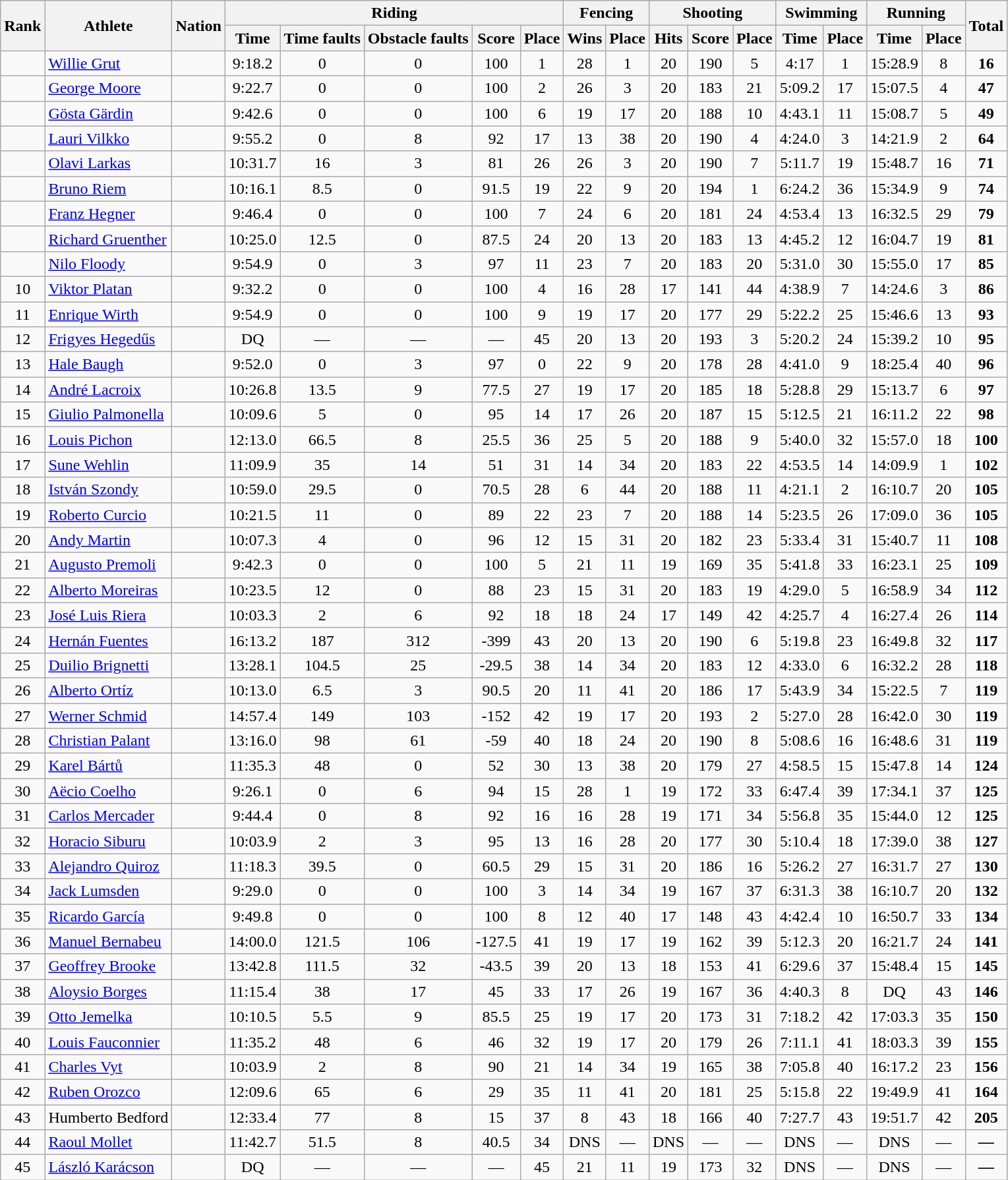<table class="wikitable sortable" style="text-align:center">
<tr>
<th rowspan=2>Rank</th>
<th rowspan=2>Athlete</th>
<th rowspan=2>Nation</th>
<th colspan=5>Riding</th>
<th colspan=2>Fencing</th>
<th colspan=3>Shooting</th>
<th colspan=2>Swimming</th>
<th colspan=2>Running</th>
<th rowspan=2>Total</th>
</tr>
<tr>
<th>Time</th>
<th>Time faults</th>
<th>Obstacle faults</th>
<th>Score</th>
<th>Place</th>
<th>Wins</th>
<th>Place</th>
<th>Hits</th>
<th>Score</th>
<th>Place</th>
<th>Time</th>
<th>Place</th>
<th>Time</th>
<th>Place</th>
</tr>
<tr>
<td></td>
<td align=left><a href='#'>Willie Grut</a></td>
<td align=left></td>
<td>9:18.2</td>
<td>0</td>
<td>0</td>
<td>100</td>
<td>1</td>
<td>28</td>
<td>1</td>
<td>20</td>
<td>190</td>
<td>5</td>
<td>4:17</td>
<td>1</td>
<td>15:28.9</td>
<td>8</td>
<td><strong>16</strong></td>
</tr>
<tr>
<td></td>
<td align=left><a href='#'>George Moore</a></td>
<td align=left></td>
<td>9:22.7</td>
<td>0</td>
<td>0</td>
<td>100</td>
<td>2</td>
<td>26</td>
<td>3</td>
<td>20</td>
<td>183</td>
<td>21</td>
<td>5:09.2</td>
<td>17</td>
<td>15:07.5</td>
<td>4</td>
<td><strong>47</strong></td>
</tr>
<tr>
<td></td>
<td align=left><a href='#'>Gösta Gärdin</a></td>
<td align=left></td>
<td>9:42.6</td>
<td>0</td>
<td>0</td>
<td>100</td>
<td>6</td>
<td>19</td>
<td>17</td>
<td>20</td>
<td>188</td>
<td>10</td>
<td>4:43.1</td>
<td>11</td>
<td>15:08.7</td>
<td>5</td>
<td><strong>49</strong></td>
</tr>
<tr>
<td></td>
<td align=left><a href='#'>Lauri Vilkko</a></td>
<td align=left></td>
<td>9:55.2</td>
<td>0</td>
<td>8</td>
<td>92</td>
<td>17</td>
<td>13</td>
<td>38</td>
<td>20</td>
<td>190</td>
<td>4</td>
<td>4:24.0</td>
<td>3</td>
<td>14:21.9</td>
<td>2</td>
<td><strong>64</strong></td>
</tr>
<tr>
<td></td>
<td align=left><a href='#'>Olavi Larkas</a></td>
<td align=left></td>
<td>10:31.7</td>
<td>16</td>
<td>3</td>
<td>81</td>
<td>26</td>
<td>26</td>
<td>3</td>
<td>20</td>
<td>190</td>
<td>7</td>
<td>5:11.7</td>
<td>19</td>
<td>15:48.7</td>
<td>16</td>
<td><strong>71</strong></td>
</tr>
<tr>
<td></td>
<td align=left><a href='#'>Bruno Riem</a></td>
<td align=left></td>
<td>10:16.1</td>
<td>8.5</td>
<td>0</td>
<td>91.5</td>
<td>19</td>
<td>22</td>
<td>9</td>
<td>20</td>
<td>194</td>
<td>1</td>
<td>6:24.2</td>
<td>36</td>
<td>15:34.9</td>
<td>9</td>
<td><strong>74</strong></td>
</tr>
<tr>
<td></td>
<td align=left><a href='#'>Franz Hegner</a></td>
<td align=left></td>
<td>9:46.4</td>
<td>0</td>
<td>0</td>
<td>100</td>
<td>7</td>
<td>24</td>
<td>6</td>
<td>20</td>
<td>181</td>
<td>24</td>
<td>4:53.4</td>
<td>13</td>
<td>16:32.5</td>
<td>29</td>
<td><strong>79</strong></td>
</tr>
<tr>
<td></td>
<td align=left><a href='#'>Richard Gruenther</a></td>
<td align=left></td>
<td>10:25.0</td>
<td>12.5</td>
<td>0</td>
<td>87.5</td>
<td>24</td>
<td>20</td>
<td>13</td>
<td>20</td>
<td>183</td>
<td>13</td>
<td>4:45.2</td>
<td>12</td>
<td>16:04.7</td>
<td>19</td>
<td><strong>81</strong></td>
</tr>
<tr>
<td></td>
<td align=left><a href='#'>Nilo Floody</a></td>
<td align=left></td>
<td>9:54.9</td>
<td>0</td>
<td>3</td>
<td>97</td>
<td>11</td>
<td>23</td>
<td>7</td>
<td>20</td>
<td>183</td>
<td>20</td>
<td>5:31.0</td>
<td>30</td>
<td>15:55.0</td>
<td>17</td>
<td><strong>85</strong></td>
</tr>
<tr>
<td>10</td>
<td align=left><a href='#'>Viktor Platan</a></td>
<td align=left></td>
<td>9:32.2</td>
<td>0</td>
<td>0</td>
<td>100</td>
<td>4</td>
<td>16</td>
<td>28</td>
<td>17</td>
<td>141</td>
<td>44</td>
<td>4:38.9</td>
<td>7</td>
<td>14:24.6</td>
<td>3</td>
<td><strong>86</strong></td>
</tr>
<tr>
<td>11</td>
<td align=left><a href='#'>Enrique Wirth</a></td>
<td align=left></td>
<td>9:54.9</td>
<td>0</td>
<td>0</td>
<td>100</td>
<td>9</td>
<td>19</td>
<td>17</td>
<td>20</td>
<td>177</td>
<td>29</td>
<td>5:22.2</td>
<td>25</td>
<td>15:46.6</td>
<td>13</td>
<td><strong>93</strong></td>
</tr>
<tr>
<td>12</td>
<td align=left><a href='#'>Frigyes Hegedűs</a></td>
<td align=left></td>
<td>DQ</td>
<td>—</td>
<td>—</td>
<td>—</td>
<td>45</td>
<td>20</td>
<td>13</td>
<td>20</td>
<td>193</td>
<td>3</td>
<td>5:20.2</td>
<td>24</td>
<td>15:39.2</td>
<td>10</td>
<td><strong>95</strong></td>
</tr>
<tr>
<td>13</td>
<td align=left><a href='#'>Hale Baugh</a></td>
<td align=left></td>
<td>9:52.0</td>
<td>0</td>
<td>3</td>
<td>97</td>
<td>0</td>
<td>22</td>
<td>9</td>
<td>20</td>
<td>178</td>
<td>28</td>
<td>4:41.0</td>
<td>9</td>
<td>18:25.4</td>
<td>40</td>
<td><strong>96</strong></td>
</tr>
<tr>
<td>14</td>
<td align=left><a href='#'>André Lacroix</a></td>
<td align=left></td>
<td>10:26.8</td>
<td>13.5</td>
<td>9</td>
<td>77.5</td>
<td>27</td>
<td>19</td>
<td>17</td>
<td>20</td>
<td>185</td>
<td>18</td>
<td>5:28.8</td>
<td>29</td>
<td>15:13.7</td>
<td>6</td>
<td><strong>97</strong></td>
</tr>
<tr>
<td>15</td>
<td align=left><a href='#'>Giulio Palmonella</a></td>
<td align=left></td>
<td>10:09.6</td>
<td>5</td>
<td>0</td>
<td>95</td>
<td>14</td>
<td>17</td>
<td>26</td>
<td>20</td>
<td>187</td>
<td>15</td>
<td>5:12.5</td>
<td>21</td>
<td>16:11.2</td>
<td>22</td>
<td><strong>98</strong></td>
</tr>
<tr>
<td>16</td>
<td align=left><a href='#'>Louis Pichon</a></td>
<td align=left></td>
<td>12:13.0</td>
<td>66.5</td>
<td>8</td>
<td>25.5</td>
<td>36</td>
<td>25</td>
<td>5</td>
<td>20</td>
<td>188</td>
<td>9</td>
<td>5:40.0</td>
<td>32</td>
<td>15:57.0</td>
<td>18</td>
<td><strong>100</strong></td>
</tr>
<tr>
<td>17</td>
<td align=left><a href='#'>Sune Wehlin</a></td>
<td align=left></td>
<td>11:09.9</td>
<td>35</td>
<td>14</td>
<td>51</td>
<td>31</td>
<td>14</td>
<td>34</td>
<td>20</td>
<td>183</td>
<td>22</td>
<td>4:53.5</td>
<td>14</td>
<td>14:09.9</td>
<td>1</td>
<td><strong>102</strong></td>
</tr>
<tr>
<td>18</td>
<td align=left><a href='#'>István Szondy</a></td>
<td align=left></td>
<td>10:59.0</td>
<td>29.5</td>
<td>0</td>
<td>70.5</td>
<td>28</td>
<td>6</td>
<td>44</td>
<td>20</td>
<td>188</td>
<td>11</td>
<td>4:21.1</td>
<td>2</td>
<td>16:10.7</td>
<td>20</td>
<td><strong>105</strong></td>
</tr>
<tr>
<td>19</td>
<td align=left><a href='#'>Roberto Curcio</a></td>
<td align=left></td>
<td>10:21.5</td>
<td>11</td>
<td>0</td>
<td>89</td>
<td>22</td>
<td>23</td>
<td>7</td>
<td>20</td>
<td>188</td>
<td>14</td>
<td>5:23.5</td>
<td>26</td>
<td>17:09.0</td>
<td>36</td>
<td><strong>105</strong></td>
</tr>
<tr>
<td>20</td>
<td align=left><a href='#'>Andy Martin</a></td>
<td align=left></td>
<td>10:07.3</td>
<td>4</td>
<td>0</td>
<td>96</td>
<td>12</td>
<td>15</td>
<td>31</td>
<td>20</td>
<td>182</td>
<td>23</td>
<td>5:33.4</td>
<td>31</td>
<td>15:40.7</td>
<td>11</td>
<td><strong>108</strong></td>
</tr>
<tr>
<td>21</td>
<td align=left><a href='#'>Augusto Premoli</a></td>
<td align=left></td>
<td>9:42.3</td>
<td>0</td>
<td>0</td>
<td>100</td>
<td>5</td>
<td>21</td>
<td>11</td>
<td>19</td>
<td>169</td>
<td>35</td>
<td>5:41.8</td>
<td>33</td>
<td>16:23.1</td>
<td>25</td>
<td><strong>109</strong></td>
</tr>
<tr>
<td>22</td>
<td align=left><a href='#'>Alberto Moreiras</a></td>
<td align=left></td>
<td>10:23.5</td>
<td>12</td>
<td>0</td>
<td>88</td>
<td>23</td>
<td>15</td>
<td>31</td>
<td>20</td>
<td>183</td>
<td>19</td>
<td>4:29.0</td>
<td>5</td>
<td>16:58.9</td>
<td>34</td>
<td><strong>112</strong></td>
</tr>
<tr>
<td>23</td>
<td align=left><a href='#'>José Luis Riera</a></td>
<td align=left></td>
<td>10:03.3</td>
<td>2</td>
<td>6</td>
<td>92</td>
<td>18</td>
<td>18</td>
<td>24</td>
<td>17</td>
<td>149</td>
<td>42</td>
<td>4:25.7</td>
<td>4</td>
<td>16:27.4</td>
<td>26</td>
<td><strong>114</strong></td>
</tr>
<tr>
<td>24</td>
<td align=left><a href='#'>Hernán Fuentes</a></td>
<td align=left></td>
<td>16:13.2</td>
<td>187</td>
<td>312</td>
<td>-399</td>
<td>43</td>
<td>20</td>
<td>13</td>
<td>20</td>
<td>190</td>
<td>6</td>
<td>5:19.8</td>
<td>23</td>
<td>16:49.8</td>
<td>32</td>
<td><strong>117</strong></td>
</tr>
<tr>
<td>25</td>
<td align=left><a href='#'>Duilio Brignetti</a></td>
<td align=left></td>
<td>13:28.1</td>
<td>104.5</td>
<td>25</td>
<td>-29.5</td>
<td>38</td>
<td>14</td>
<td>34</td>
<td>20</td>
<td>183</td>
<td>12</td>
<td>4:33.0</td>
<td>6</td>
<td>16:32.2</td>
<td>28</td>
<td><strong>118</strong></td>
</tr>
<tr>
<td>26</td>
<td align=left><a href='#'>Alberto Ortíz</a></td>
<td align=left></td>
<td>10:13.0</td>
<td>6.5</td>
<td>3</td>
<td>90.5</td>
<td>20</td>
<td>11</td>
<td>41</td>
<td>20</td>
<td>186</td>
<td>17</td>
<td>5:43.9</td>
<td>34</td>
<td>15:22.5</td>
<td>7</td>
<td><strong>119</strong></td>
</tr>
<tr>
<td>27</td>
<td align=left><a href='#'>Werner Schmid</a></td>
<td align=left></td>
<td>14:57.4</td>
<td>149</td>
<td>103</td>
<td>-152</td>
<td>42</td>
<td>19</td>
<td>17</td>
<td>20</td>
<td>193</td>
<td>2</td>
<td>5:27.0</td>
<td>28</td>
<td>16:42.0</td>
<td>30</td>
<td><strong>119</strong></td>
</tr>
<tr>
<td>28</td>
<td align=left><a href='#'>Christian Palant</a></td>
<td align=left></td>
<td>13:16.0</td>
<td>98</td>
<td>61</td>
<td>-59</td>
<td>40</td>
<td>18</td>
<td>24</td>
<td>20</td>
<td>190</td>
<td>8</td>
<td>5:08.6</td>
<td>16</td>
<td>16:48.6</td>
<td>31</td>
<td><strong>119</strong></td>
</tr>
<tr>
<td>29</td>
<td align=left><a href='#'>Karel Bártů</a></td>
<td align=left></td>
<td>11:35.3</td>
<td>48</td>
<td>0</td>
<td>52</td>
<td>30</td>
<td>13</td>
<td>38</td>
<td>20</td>
<td>179</td>
<td>27</td>
<td>4:58.5</td>
<td>15</td>
<td>15:47.8</td>
<td>14</td>
<td><strong>124</strong></td>
</tr>
<tr>
<td>30</td>
<td align=left><a href='#'>Aëcio Coelho</a></td>
<td align=left></td>
<td>9:26.1</td>
<td>0</td>
<td>6</td>
<td>94</td>
<td>15</td>
<td>28</td>
<td>1</td>
<td>19</td>
<td>172</td>
<td>33</td>
<td>6:47.4</td>
<td>39</td>
<td>17:34.1</td>
<td>37</td>
<td><strong>125</strong></td>
</tr>
<tr>
<td>31</td>
<td align=left><a href='#'>Carlos Mercader</a></td>
<td align=left></td>
<td>9:44.4</td>
<td>0</td>
<td>8</td>
<td>92</td>
<td>16</td>
<td>16</td>
<td>28</td>
<td>19</td>
<td>171</td>
<td>34</td>
<td>5:56.8</td>
<td>35</td>
<td>15:44.0</td>
<td>12</td>
<td><strong>125</strong></td>
</tr>
<tr>
<td>32</td>
<td align=left><a href='#'>Horacio Siburu</a></td>
<td align=left></td>
<td>10:03.9</td>
<td>2</td>
<td>3</td>
<td>95</td>
<td>13</td>
<td>16</td>
<td>28</td>
<td>20</td>
<td>177</td>
<td>30</td>
<td>5:10.4</td>
<td>18</td>
<td>17:39.0</td>
<td>38</td>
<td><strong>127</strong></td>
</tr>
<tr>
<td>33</td>
<td align=left><a href='#'>Alejandro Quiroz</a></td>
<td align=left></td>
<td>11:18.3</td>
<td>39.5</td>
<td>0</td>
<td>60.5</td>
<td>29</td>
<td>15</td>
<td>31</td>
<td>20</td>
<td>186</td>
<td>16</td>
<td>5:26.2</td>
<td>27</td>
<td>16:31.7</td>
<td>27</td>
<td><strong>130</strong></td>
</tr>
<tr>
<td>34</td>
<td align=left><a href='#'>Jack Lumsden</a></td>
<td align=left></td>
<td>9:29.0</td>
<td>0</td>
<td>0</td>
<td>100</td>
<td>3</td>
<td>14</td>
<td>34</td>
<td>19</td>
<td>167</td>
<td>37</td>
<td>6:31.3</td>
<td>38</td>
<td>16:10.7</td>
<td>20</td>
<td><strong>132</strong></td>
</tr>
<tr>
<td>35</td>
<td align=left><a href='#'>Ricardo García</a></td>
<td align=left></td>
<td>9:49.8</td>
<td>0</td>
<td>0</td>
<td>100</td>
<td>8</td>
<td>12</td>
<td>40</td>
<td>17</td>
<td>148</td>
<td>43</td>
<td>4:42.4</td>
<td>10</td>
<td>16:50.7</td>
<td>33</td>
<td><strong>134</strong></td>
</tr>
<tr>
<td>36</td>
<td align=left><a href='#'>Manuel Bernabeu</a></td>
<td align=left></td>
<td>14:00.0</td>
<td>121.5</td>
<td>106</td>
<td>-127.5</td>
<td>41</td>
<td>19</td>
<td>17</td>
<td>19</td>
<td>162</td>
<td>39</td>
<td>5:12.3</td>
<td>20</td>
<td>16:21.7</td>
<td>24</td>
<td><strong>141</strong></td>
</tr>
<tr>
<td>37</td>
<td align=left><a href='#'>Geoffrey Brooke</a></td>
<td align=left></td>
<td>13:42.8</td>
<td>111.5</td>
<td>32</td>
<td>-43.5</td>
<td>39</td>
<td>20</td>
<td>13</td>
<td>18</td>
<td>153</td>
<td>41</td>
<td>6:29.6</td>
<td>37</td>
<td>15:48.4</td>
<td>15</td>
<td><strong>145</strong></td>
</tr>
<tr>
<td>38</td>
<td align=left><a href='#'>Aloysio Borges</a></td>
<td align=left></td>
<td>11:15.4</td>
<td>38</td>
<td>17</td>
<td>45</td>
<td>33</td>
<td>17</td>
<td>26</td>
<td>19</td>
<td>167</td>
<td>36</td>
<td>4:40.3</td>
<td>8</td>
<td>DQ</td>
<td>43</td>
<td><strong>146</strong></td>
</tr>
<tr>
<td>39</td>
<td align=left><a href='#'>Otto Jemelka</a></td>
<td align=left></td>
<td>10:10.5</td>
<td>5.5</td>
<td>9</td>
<td>85.5</td>
<td>25</td>
<td>19</td>
<td>17</td>
<td>20</td>
<td>173</td>
<td>31</td>
<td>7:18.2</td>
<td>42</td>
<td>17:03.3</td>
<td>35</td>
<td><strong>150</strong></td>
</tr>
<tr>
<td>40</td>
<td align=left><a href='#'>Louis Fauconnier</a></td>
<td align=left></td>
<td>11:35.2</td>
<td>48</td>
<td>6</td>
<td>46</td>
<td>32</td>
<td>19</td>
<td>17</td>
<td>20</td>
<td>179</td>
<td>26</td>
<td>7:11.1</td>
<td>41</td>
<td>18:03.3</td>
<td>39</td>
<td><strong>155</strong></td>
</tr>
<tr>
<td>41</td>
<td align=left><a href='#'>Charles Vyt</a></td>
<td align=left></td>
<td>10:03.9</td>
<td>2</td>
<td>8</td>
<td>90</td>
<td>21</td>
<td>14</td>
<td>34</td>
<td>19</td>
<td>165</td>
<td>38</td>
<td>7:05.8</td>
<td>40</td>
<td>16:17.2</td>
<td>23</td>
<td><strong>156</strong></td>
</tr>
<tr>
<td>42</td>
<td align=left><a href='#'>Ruben Orozco</a></td>
<td align=left></td>
<td>12:09.6</td>
<td>65</td>
<td>6</td>
<td>29</td>
<td>35</td>
<td>11</td>
<td>41</td>
<td>20</td>
<td>181</td>
<td>25</td>
<td>5:15.8</td>
<td>22</td>
<td>19:49.9</td>
<td>41</td>
<td><strong>164</strong></td>
</tr>
<tr>
<td>43</td>
<td align=left>Humberto Bedford</td>
<td align=left></td>
<td>12:33.4</td>
<td>77</td>
<td>8</td>
<td>15</td>
<td>37</td>
<td>8</td>
<td>43</td>
<td>18</td>
<td>166</td>
<td>40</td>
<td>7:27.7</td>
<td>43</td>
<td>19:51.7</td>
<td>42</td>
<td><strong>205</strong></td>
</tr>
<tr>
<td>44</td>
<td align=left><a href='#'>Raoul Mollet</a></td>
<td align=left></td>
<td>11:42.7</td>
<td>51.5</td>
<td>8</td>
<td>40.5</td>
<td>34</td>
<td>DNS</td>
<td>—</td>
<td>DNS</td>
<td>—</td>
<td>—</td>
<td>DNS</td>
<td>—</td>
<td>DNS</td>
<td>—</td>
<td><strong>—</strong></td>
</tr>
<tr>
<td>45</td>
<td align=left><a href='#'>László Karácson</a></td>
<td align=left></td>
<td>DQ</td>
<td>—</td>
<td>—</td>
<td>—</td>
<td>45</td>
<td>21</td>
<td>11</td>
<td>19</td>
<td>173</td>
<td>32</td>
<td>DNS</td>
<td>—</td>
<td>DNS</td>
<td>—</td>
<td><strong>—</strong></td>
</tr>
</table>
